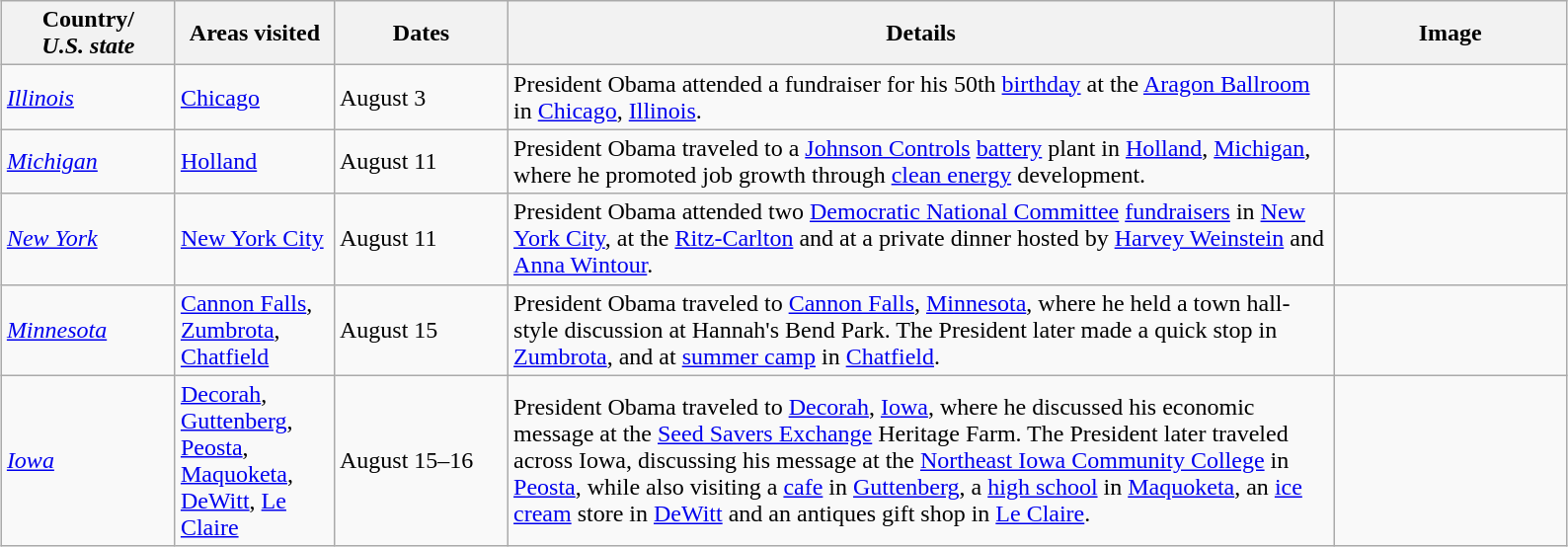<table class="wikitable" style="margin: 1em auto 1em auto">
<tr>
<th width=110>Country/<br><em>U.S. state</em></th>
<th width=100>Areas visited</th>
<th width=110>Dates</th>
<th width=550>Details</th>
<th width=150>Image</th>
</tr>
<tr>
<td> <em><a href='#'>Illinois</a></em></td>
<td><a href='#'>Chicago</a></td>
<td>August 3</td>
<td>President Obama attended a fundraiser for his 50th <a href='#'>birthday</a> at the <a href='#'>Aragon Ballroom</a> in <a href='#'>Chicago</a>, <a href='#'>Illinois</a>.</td>
<td></td>
</tr>
<tr>
<td> <em><a href='#'>Michigan</a></em></td>
<td><a href='#'>Holland</a></td>
<td>August 11</td>
<td>President Obama traveled to a <a href='#'>Johnson Controls</a> <a href='#'>battery</a> plant in <a href='#'>Holland</a>, <a href='#'>Michigan</a>, where he promoted job growth through <a href='#'>clean energy</a> development.</td>
<td></td>
</tr>
<tr>
<td> <em><a href='#'>New York</a></em></td>
<td><a href='#'>New York City</a></td>
<td>August 11</td>
<td>President Obama attended two <a href='#'>Democratic National Committee</a> <a href='#'>fundraisers</a> in <a href='#'>New York City</a>, at the <a href='#'>Ritz-Carlton</a> and at a private dinner hosted by <a href='#'>Harvey Weinstein</a> and <a href='#'>Anna Wintour</a>.</td>
<td></td>
</tr>
<tr>
<td> <em><a href='#'>Minnesota</a></em></td>
<td><a href='#'>Cannon Falls</a>, <a href='#'>Zumbrota</a>, <a href='#'>Chatfield</a></td>
<td>August 15</td>
<td>President Obama traveled to <a href='#'>Cannon Falls</a>, <a href='#'>Minnesota</a>, where he held a town hall-style discussion at Hannah's Bend Park. The President later made a quick stop in <a href='#'>Zumbrota</a>, and at <a href='#'>summer camp</a> in <a href='#'>Chatfield</a>.</td>
<td></td>
</tr>
<tr>
<td> <em><a href='#'>Iowa</a></em></td>
<td><a href='#'>Decorah</a>, <a href='#'>Guttenberg</a>, <a href='#'>Peosta</a>, <a href='#'>Maquoketa</a>, <a href='#'>DeWitt</a>, <a href='#'>Le Claire</a></td>
<td>August 15–16</td>
<td>President Obama traveled to <a href='#'>Decorah</a>, <a href='#'>Iowa</a>, where he discussed his economic message at the <a href='#'>Seed Savers Exchange</a> Heritage Farm. The President later traveled across Iowa, discussing his message at the <a href='#'>Northeast Iowa Community College</a> in <a href='#'>Peosta</a>, while also visiting a <a href='#'>cafe</a> in <a href='#'>Guttenberg</a>, a <a href='#'>high school</a> in <a href='#'>Maquoketa</a>, an <a href='#'>ice cream</a> store in <a href='#'>DeWitt</a> and an antiques gift shop in <a href='#'>Le Claire</a>.</td>
<td></td>
</tr>
</table>
